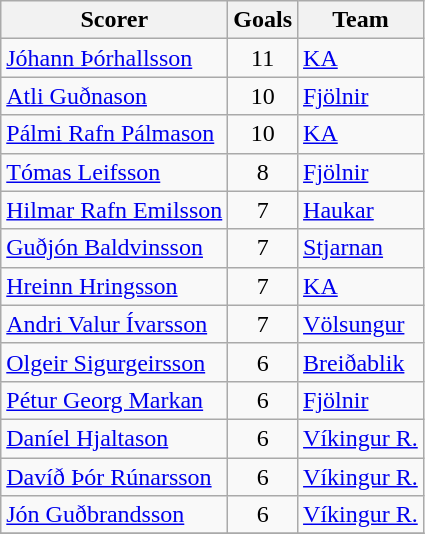<table class="wikitable">
<tr>
<th>Scorer</th>
<th>Goals</th>
<th>Team</th>
</tr>
<tr>
<td> <a href='#'>Jóhann Þórhallsson</a></td>
<td align=center>11</td>
<td><a href='#'>KA</a></td>
</tr>
<tr>
<td> <a href='#'>Atli Guðnason</a></td>
<td align=center>10</td>
<td><a href='#'>Fjölnir</a></td>
</tr>
<tr>
<td> <a href='#'>Pálmi Rafn Pálmason</a></td>
<td align=center>10</td>
<td><a href='#'>KA</a></td>
</tr>
<tr>
<td> <a href='#'>Tómas Leifsson</a></td>
<td align=center>8</td>
<td><a href='#'>Fjölnir</a></td>
</tr>
<tr>
<td> <a href='#'>Hilmar Rafn Emilsson</a></td>
<td align=center>7</td>
<td><a href='#'>Haukar</a></td>
</tr>
<tr>
<td> <a href='#'>Guðjón Baldvinsson</a></td>
<td align=center>7</td>
<td><a href='#'>Stjarnan</a></td>
</tr>
<tr>
<td> <a href='#'>Hreinn Hringsson</a></td>
<td align=center>7</td>
<td><a href='#'>KA</a></td>
</tr>
<tr>
<td> <a href='#'>Andri Valur Ívarsson</a></td>
<td align=center>7</td>
<td><a href='#'>Völsungur</a></td>
</tr>
<tr>
<td> <a href='#'>Olgeir Sigurgeirsson</a></td>
<td align=center>6</td>
<td><a href='#'>Breiðablik</a></td>
</tr>
<tr>
<td> <a href='#'>Pétur Georg Markan</a></td>
<td align=center>6</td>
<td><a href='#'>Fjölnir</a></td>
</tr>
<tr>
<td> <a href='#'>Daníel Hjaltason</a></td>
<td align=center>6</td>
<td><a href='#'>Víkingur R.</a></td>
</tr>
<tr>
<td> <a href='#'>Davíð Þór Rúnarsson</a></td>
<td align=center>6</td>
<td><a href='#'>Víkingur R.</a></td>
</tr>
<tr>
<td> <a href='#'>Jón Guðbrandsson</a></td>
<td align=center>6</td>
<td><a href='#'>Víkingur R.</a></td>
</tr>
<tr>
</tr>
</table>
